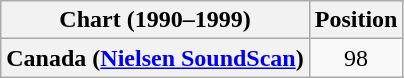<table class="wikitable plainrowheaders" style="text-align:center">
<tr>
<th scope="col">Chart (1990–1999)</th>
<th scope="col">Position</th>
</tr>
<tr>
<th scope="row">Canada (<a href='#'>Nielsen SoundScan</a>)</th>
<td>98</td>
</tr>
</table>
